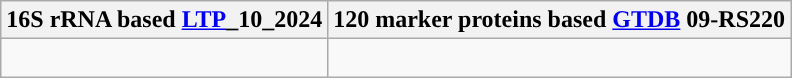<table class="wikitable">
<tr>
<th colspan=1>16S rRNA based <a href='#'>LTP</a>_10_2024</th>
<th colspan=1>120 marker proteins based <a href='#'>GTDB</a> 09-RS220</th>
</tr>
<tr>
<td style="vertical-align:top"><br></td>
<td><br></td>
</tr>
</table>
